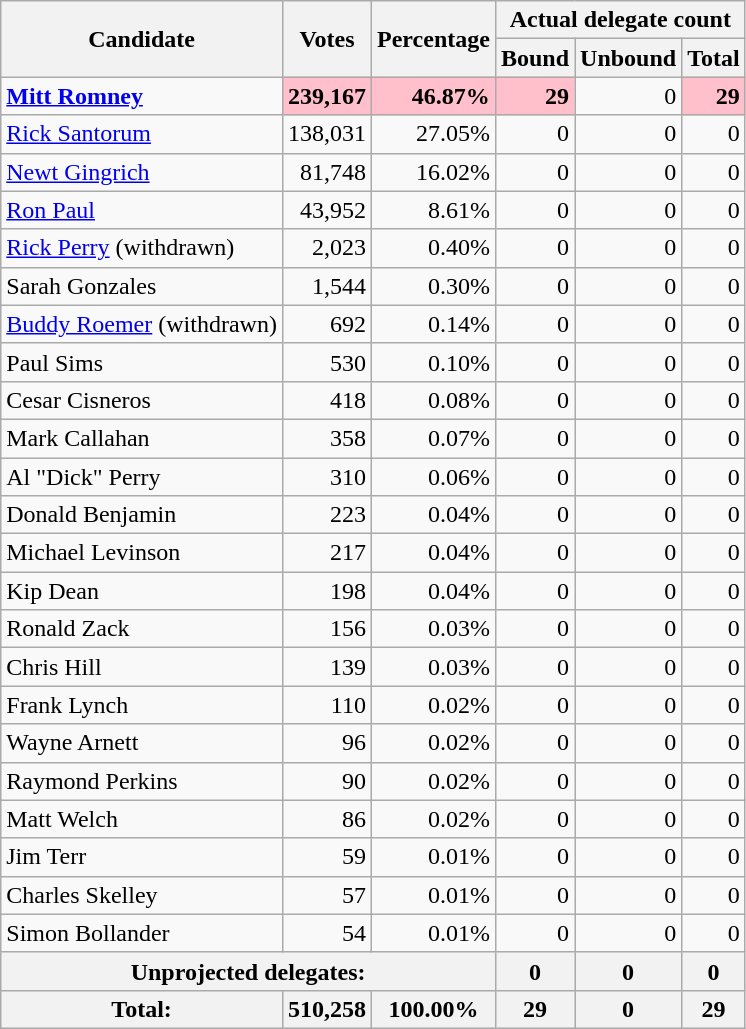<table class="wikitable" style="text-align:right;">
<tr>
<th rowspan="2">Candidate</th>
<th rowspan="2">Votes</th>
<th rowspan="2">Percentage</th>
<th colspan="3">Actual delegate count</th>
</tr>
<tr>
<th>Bound</th>
<th>Unbound</th>
<th>Total</th>
</tr>
<tr>
<td style="text-align:left;"> <strong><a href='#'>Mitt Romney</a></strong></td>
<td style="background:pink;"><strong>239,167</strong></td>
<td style="background:pink;"><strong>46.87%</strong></td>
<td style="background:pink;"><strong>29</strong></td>
<td>0</td>
<td style="background:pink;"><strong>29</strong></td>
</tr>
<tr>
<td style="text-align:left;"><a href='#'>Rick Santorum</a></td>
<td>138,031</td>
<td>27.05%</td>
<td>0</td>
<td>0</td>
<td>0</td>
</tr>
<tr>
<td style="text-align:left;"><a href='#'>Newt Gingrich</a></td>
<td>81,748</td>
<td>16.02%</td>
<td>0</td>
<td>0</td>
<td>0</td>
</tr>
<tr>
<td style="text-align:left;"><a href='#'>Ron Paul</a></td>
<td>43,952</td>
<td>8.61%</td>
<td>0</td>
<td>0</td>
<td>0</td>
</tr>
<tr>
<td style="text-align:left;"><a href='#'>Rick Perry</a> (withdrawn)</td>
<td>2,023</td>
<td>0.40%</td>
<td>0</td>
<td>0</td>
<td>0</td>
</tr>
<tr>
<td style="text-align:left;">Sarah Gonzales</td>
<td>1,544</td>
<td>0.30%</td>
<td>0</td>
<td>0</td>
<td>0</td>
</tr>
<tr>
<td style="text-align:left;"><a href='#'>Buddy Roemer</a> (withdrawn)</td>
<td>692</td>
<td>0.14%</td>
<td>0</td>
<td>0</td>
<td>0</td>
</tr>
<tr>
<td style="text-align:left;">Paul Sims</td>
<td>530</td>
<td>0.10%</td>
<td>0</td>
<td>0</td>
<td>0</td>
</tr>
<tr>
<td style="text-align:left;">Cesar Cisneros</td>
<td>418</td>
<td>0.08%</td>
<td>0</td>
<td>0</td>
<td>0</td>
</tr>
<tr>
<td style="text-align:left;">Mark Callahan</td>
<td>358</td>
<td>0.07%</td>
<td>0</td>
<td>0</td>
<td>0</td>
</tr>
<tr>
<td style="text-align:left;">Al "Dick" Perry</td>
<td>310</td>
<td>0.06%</td>
<td>0</td>
<td>0</td>
<td>0</td>
</tr>
<tr>
<td style="text-align:left;">Donald Benjamin</td>
<td>223</td>
<td>0.04%</td>
<td>0</td>
<td>0</td>
<td>0</td>
</tr>
<tr>
<td style="text-align:left;">Michael Levinson</td>
<td>217</td>
<td>0.04%</td>
<td>0</td>
<td>0</td>
<td>0</td>
</tr>
<tr>
<td style="text-align:left;">Kip Dean</td>
<td>198</td>
<td>0.04%</td>
<td>0</td>
<td>0</td>
<td>0</td>
</tr>
<tr>
<td style="text-align:left;">Ronald Zack</td>
<td>156</td>
<td>0.03%</td>
<td>0</td>
<td>0</td>
<td>0</td>
</tr>
<tr>
<td style="text-align:left;">Chris Hill</td>
<td>139</td>
<td>0.03%</td>
<td>0</td>
<td>0</td>
<td>0</td>
</tr>
<tr>
<td style="text-align:left;">Frank Lynch</td>
<td>110</td>
<td>0.02%</td>
<td>0</td>
<td>0</td>
<td>0</td>
</tr>
<tr>
<td style="text-align:left;">Wayne Arnett</td>
<td>96</td>
<td>0.02%</td>
<td>0</td>
<td>0</td>
<td>0</td>
</tr>
<tr>
<td style="text-align:left;">Raymond Perkins</td>
<td>90</td>
<td>0.02%</td>
<td>0</td>
<td>0</td>
<td>0</td>
</tr>
<tr>
<td style="text-align:left;">Matt Welch</td>
<td>86</td>
<td>0.02%</td>
<td>0</td>
<td>0</td>
<td>0</td>
</tr>
<tr>
<td style="text-align:left;">Jim Terr</td>
<td>59</td>
<td>0.01%</td>
<td>0</td>
<td>0</td>
<td>0</td>
</tr>
<tr>
<td style="text-align:left;">Charles Skelley</td>
<td>57</td>
<td>0.01%</td>
<td>0</td>
<td>0</td>
<td>0</td>
</tr>
<tr>
<td style="text-align:left;">Simon Bollander</td>
<td>54</td>
<td>0.01%</td>
<td>0</td>
<td>0</td>
<td>0</td>
</tr>
<tr style="background:#eee;">
<th colspan="3">Unprojected delegates:</th>
<th>0</th>
<th>0</th>
<th>0</th>
</tr>
<tr style="background:#eee;">
<th>Total:</th>
<th>510,258</th>
<th>100.00%</th>
<th>29</th>
<th>0</th>
<th>29</th>
</tr>
</table>
